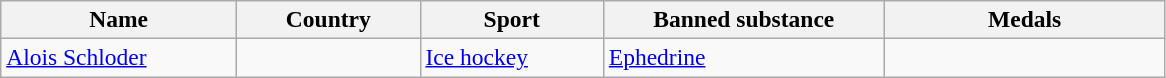<table class="wikitable" style="font-size:98%;">
<tr>
<th style="width:150px;">Name</th>
<th style="width:115px;">Country</th>
<th style="width:115px;">Sport</th>
<th style="width:180px;">Banned substance</th>
<th style="width:180px;">Medals</th>
</tr>
<tr>
<td><a href='#'>Alois Schloder</a></td>
<td></td>
<td><a href='#'>Ice hockey</a></td>
<td><a href='#'>Ephedrine</a></td>
<td></td>
</tr>
</table>
